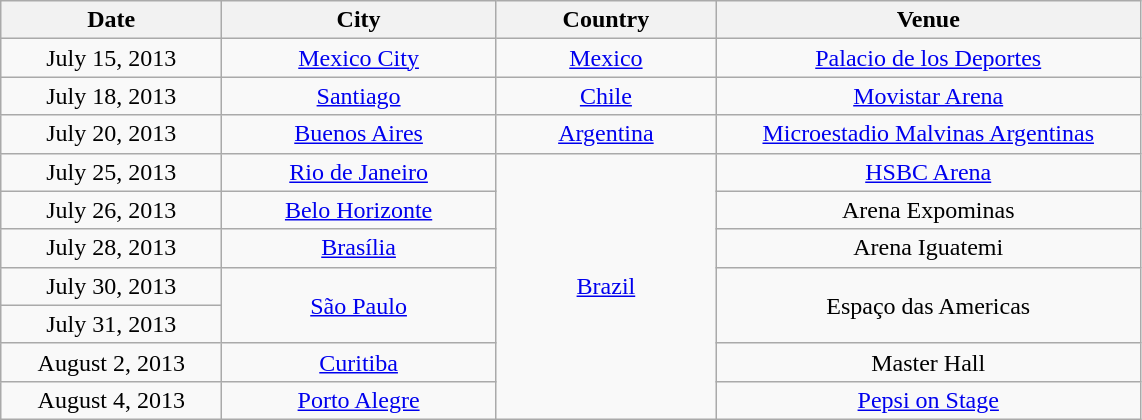<table class="wikitable" style="text-align:center;">
<tr>
<th style="width:140px;">Date</th>
<th style="width:175px;">City</th>
<th style="width:140px;">Country</th>
<th style="width:275px;">Venue</th>
</tr>
<tr>
<td>July 15, 2013</td>
<td><a href='#'>Mexico City</a></td>
<td><a href='#'>Mexico</a></td>
<td><a href='#'>Palacio de los Deportes</a></td>
</tr>
<tr>
<td>July 18, 2013</td>
<td><a href='#'>Santiago</a></td>
<td><a href='#'>Chile</a></td>
<td><a href='#'>Movistar Arena</a></td>
</tr>
<tr>
<td>July 20, 2013</td>
<td><a href='#'>Buenos Aires</a></td>
<td><a href='#'>Argentina</a></td>
<td><a href='#'>Microestadio Malvinas Argentinas</a></td>
</tr>
<tr>
<td>July 25, 2013</td>
<td><a href='#'>Rio de Janeiro</a></td>
<td rowspan="7"><a href='#'>Brazil</a></td>
<td><a href='#'>HSBC Arena</a></td>
</tr>
<tr>
<td>July 26, 2013</td>
<td><a href='#'>Belo Horizonte</a></td>
<td>Arena Expominas</td>
</tr>
<tr>
<td>July 28, 2013</td>
<td><a href='#'>Brasília</a></td>
<td>Arena Iguatemi</td>
</tr>
<tr>
<td>July 30, 2013</td>
<td rowspan="2"><a href='#'>São Paulo</a></td>
<td rowspan="2">Espaço das Americas</td>
</tr>
<tr>
<td>July 31, 2013</td>
</tr>
<tr>
<td>August 2, 2013</td>
<td><a href='#'>Curitiba</a></td>
<td>Master Hall</td>
</tr>
<tr>
<td>August 4, 2013</td>
<td><a href='#'>Porto Alegre</a></td>
<td><a href='#'>Pepsi on Stage</a></td>
</tr>
</table>
